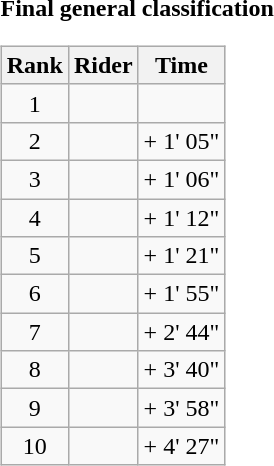<table>
<tr>
<td><strong>Final general classification</strong><br><table class="wikitable">
<tr>
<th scope="col">Rank</th>
<th scope="col">Rider</th>
<th scope="col">Time</th>
</tr>
<tr>
<td style="text-align:center;">1</td>
<td></td>
<td style="text-align:right;"></td>
</tr>
<tr>
<td style="text-align:center;">2</td>
<td></td>
<td style="text-align:right;">+ 1' 05"</td>
</tr>
<tr>
<td style="text-align:center;">3</td>
<td></td>
<td style="text-align:right;">+ 1' 06"</td>
</tr>
<tr>
<td style="text-align:center;">4</td>
<td></td>
<td style="text-align:right;">+ 1' 12"</td>
</tr>
<tr>
<td style="text-align:center;">5</td>
<td></td>
<td style="text-align:right;">+ 1' 21"</td>
</tr>
<tr>
<td style="text-align:center;">6</td>
<td></td>
<td style="text-align:right;">+ 1' 55"</td>
</tr>
<tr>
<td style="text-align:center;">7</td>
<td></td>
<td style="text-align:right;">+ 2' 44"</td>
</tr>
<tr>
<td style="text-align:center;">8</td>
<td></td>
<td style="text-align:right;">+ 3' 40"</td>
</tr>
<tr>
<td style="text-align:center;">9</td>
<td></td>
<td style="text-align:right;">+ 3' 58"</td>
</tr>
<tr>
<td style="text-align:center;">10</td>
<td></td>
<td style="text-align:right;">+ 4' 27"</td>
</tr>
</table>
</td>
</tr>
</table>
